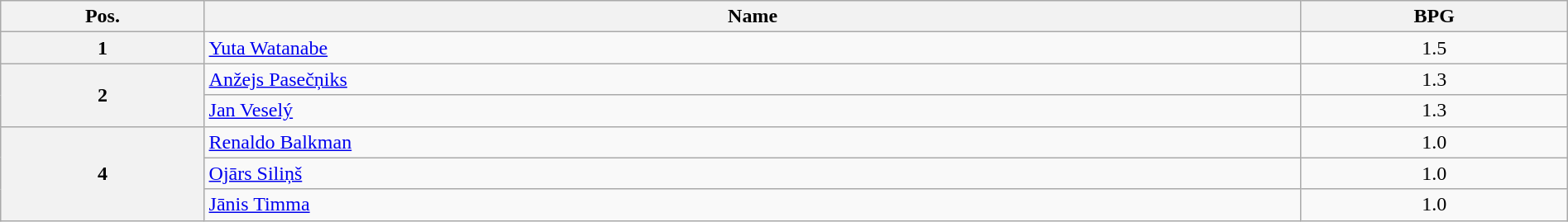<table class=wikitable width=100% style="text-align:center;">
<tr>
<th width="13%">Pos.</th>
<th width="70%">Name</th>
<th width="17%">BPG</th>
</tr>
<tr>
<th>1</th>
<td align=left> <a href='#'>Yuta Watanabe</a></td>
<td>1.5</td>
</tr>
<tr>
<th rowspan=2>2</th>
<td align=left> <a href='#'>Anžejs Pasečņiks</a></td>
<td>1.3</td>
</tr>
<tr>
<td align=left> <a href='#'>Jan Veselý</a></td>
<td>1.3</td>
</tr>
<tr>
<th rowspan=3>4</th>
<td align=left> <a href='#'>Renaldo Balkman</a></td>
<td>1.0</td>
</tr>
<tr>
<td align=left> <a href='#'>Ojārs Siliņš</a></td>
<td>1.0</td>
</tr>
<tr>
<td align=left> <a href='#'>Jānis Timma</a></td>
<td>1.0</td>
</tr>
</table>
